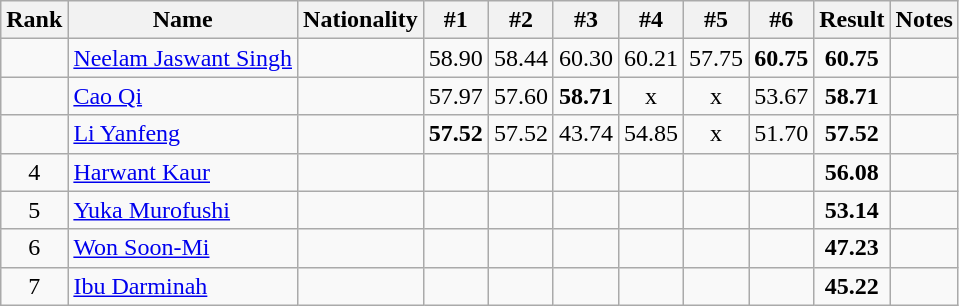<table class="wikitable sortable" style="text-align:center">
<tr>
<th>Rank</th>
<th>Name</th>
<th>Nationality</th>
<th>#1</th>
<th>#2</th>
<th>#3</th>
<th>#4</th>
<th>#5</th>
<th>#6</th>
<th>Result</th>
<th>Notes</th>
</tr>
<tr>
<td></td>
<td align=left><a href='#'>Neelam Jaswant Singh</a></td>
<td align=left></td>
<td>58.90</td>
<td>58.44</td>
<td>60.30</td>
<td>60.21</td>
<td>57.75</td>
<td><strong>60.75</strong></td>
<td><strong>60.75</strong></td>
<td></td>
</tr>
<tr>
<td></td>
<td align=left><a href='#'>Cao Qi</a></td>
<td align=left></td>
<td>57.97</td>
<td>57.60</td>
<td><strong>58.71</strong></td>
<td>x</td>
<td>x</td>
<td>53.67</td>
<td><strong>58.71</strong></td>
<td></td>
</tr>
<tr>
<td></td>
<td align=left><a href='#'>Li Yanfeng</a></td>
<td align=left></td>
<td><strong>57.52</strong></td>
<td>57.52</td>
<td>43.74</td>
<td>54.85</td>
<td>x</td>
<td>51.70</td>
<td><strong>57.52</strong></td>
<td></td>
</tr>
<tr>
<td>4</td>
<td align=left><a href='#'>Harwant Kaur</a></td>
<td align=left></td>
<td></td>
<td></td>
<td></td>
<td></td>
<td></td>
<td></td>
<td><strong>56.08</strong></td>
<td></td>
</tr>
<tr>
<td>5</td>
<td align=left><a href='#'>Yuka Murofushi</a></td>
<td align=left></td>
<td></td>
<td></td>
<td></td>
<td></td>
<td></td>
<td></td>
<td><strong>53.14</strong></td>
<td></td>
</tr>
<tr>
<td>6</td>
<td align=left><a href='#'>Won Soon-Mi</a></td>
<td align=left></td>
<td></td>
<td></td>
<td></td>
<td></td>
<td></td>
<td></td>
<td><strong>47.23</strong></td>
<td></td>
</tr>
<tr>
<td>7</td>
<td align=left><a href='#'>Ibu Darminah</a></td>
<td align=left></td>
<td></td>
<td></td>
<td></td>
<td></td>
<td></td>
<td></td>
<td><strong>45.22</strong></td>
<td></td>
</tr>
</table>
